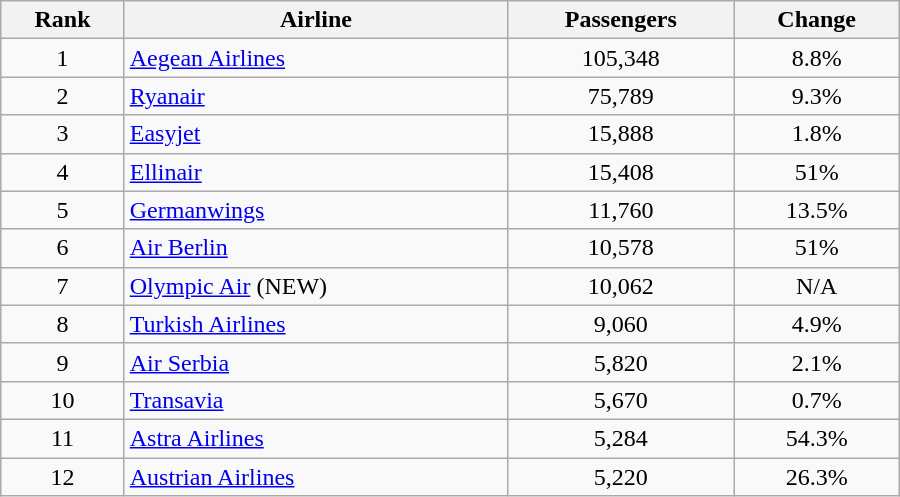<table class="wikitable" style="text-align:center" width="600px">
<tr>
<th>Rank</th>
<th>Airline</th>
<th>Passengers</th>
<th>Change</th>
</tr>
<tr>
<td>1</td>
<td align="left"> <a href='#'>Aegean Airlines</a></td>
<td>105,348</td>
<td>8.8%</td>
</tr>
<tr>
<td>2</td>
<td align="left"> <a href='#'>Ryanair</a></td>
<td>75,789</td>
<td>9.3%</td>
</tr>
<tr>
<td>3</td>
<td align="left"> <a href='#'>Easyjet</a></td>
<td>15,888</td>
<td>1.8%</td>
</tr>
<tr>
<td>4</td>
<td align="left"> <a href='#'>Ellinair</a></td>
<td>15,408</td>
<td>51%</td>
</tr>
<tr>
<td>5</td>
<td align="left"> <a href='#'>Germanwings</a></td>
<td>11,760</td>
<td>13.5%</td>
</tr>
<tr>
<td>6</td>
<td align="left"> <a href='#'>Air Berlin</a></td>
<td>10,578</td>
<td>51%</td>
</tr>
<tr>
<td>7</td>
<td align="left"> <a href='#'>Olympic Air</a> (NEW)</td>
<td>10,062</td>
<td>N/A</td>
</tr>
<tr>
<td>8</td>
<td align="left"> <a href='#'>Turkish Airlines</a></td>
<td>9,060</td>
<td>4.9%</td>
</tr>
<tr>
<td>9</td>
<td align="left"> <a href='#'>Air Serbia</a></td>
<td>5,820</td>
<td>2.1%</td>
</tr>
<tr>
<td>10</td>
<td align="left"> <a href='#'>Transavia</a></td>
<td>5,670</td>
<td>0.7%</td>
</tr>
<tr>
<td>11</td>
<td align="left"> <a href='#'>Astra Airlines</a></td>
<td>5,284</td>
<td>54.3%</td>
</tr>
<tr>
<td>12</td>
<td align="left"> <a href='#'>Austrian Airlines</a></td>
<td>5,220</td>
<td>26.3%</td>
</tr>
</table>
